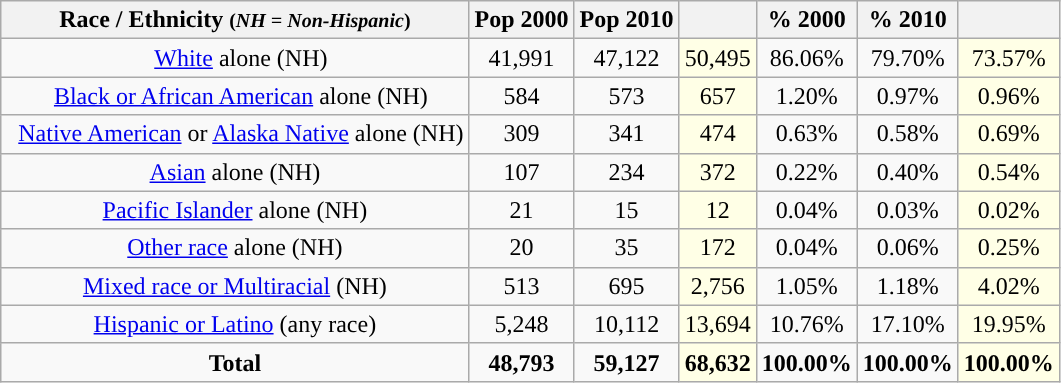<table class="wikitable" style="text-align:center;">
<tr>
<th>Race / Ethnicity <small>(<em>NH = Non-Hispanic</em>)</small></th>
<th>Pop 2000</th>
<th>Pop 2010</th>
<th></th>
<th>% 2000</th>
<th>% 2010</th>
<th></th>
</tr>
<tr>
<td>  <a href='#'>White</a> alone (NH)</td>
<td>41,991</td>
<td>47,122</td>
<td style='background: #ffffe6;'>50,495</td>
<td>86.06%</td>
<td>79.70%</td>
<td style='background: #ffffe6;'>73.57%</td>
</tr>
<tr>
<td>  <a href='#'>Black or African American</a> alone (NH)</td>
<td>584</td>
<td>573</td>
<td style='background: #ffffe6;'>657</td>
<td>1.20%</td>
<td>0.97%</td>
<td style='background: #ffffe6;'>0.96%</td>
</tr>
<tr>
<td>  <a href='#'>Native American</a> or <a href='#'>Alaska Native</a> alone (NH)</td>
<td>309</td>
<td>341</td>
<td style='background: #ffffe6;'>474</td>
<td>0.63%</td>
<td>0.58%</td>
<td style='background: #ffffe6;'>0.69%</td>
</tr>
<tr>
<td><a href='#'>Asian</a> alone (NH)</td>
<td>107</td>
<td>234</td>
<td style='background: #ffffe6;'>372</td>
<td>0.22%</td>
<td>0.40%</td>
<td style='background: #ffffe6;'>0.54%</td>
</tr>
<tr>
<td><a href='#'>Pacific Islander</a> alone (NH)</td>
<td>21</td>
<td>15</td>
<td style='background: #ffffe6;'>12</td>
<td>0.04%</td>
<td>0.03%</td>
<td style='background: #ffffe6;'>0.02%</td>
</tr>
<tr>
<td><a href='#'>Other race</a> alone (NH)</td>
<td>20</td>
<td>35</td>
<td style='background: #ffffe6;'>172</td>
<td>0.04%</td>
<td>0.06%</td>
<td style='background: #ffffe6;'>0.25%</td>
</tr>
<tr>
<td><a href='#'>Mixed race or Multiracial</a> (NH)</td>
<td>513</td>
<td>695</td>
<td style='background: #ffffe6;'>2,756</td>
<td>1.05%</td>
<td>1.18%</td>
<td style='background: #ffffe6;'>4.02%</td>
</tr>
<tr>
<td><a href='#'>Hispanic or Latino</a> (any race)</td>
<td>5,248</td>
<td>10,112</td>
<td style='background: #ffffe6;'>13,694</td>
<td>10.76%</td>
<td>17.10%</td>
<td style='background: #ffffe6;'>19.95%</td>
</tr>
<tr>
<td><strong>Total</strong></td>
<td><strong>48,793</strong></td>
<td><strong>59,127</strong></td>
<td style='background: #ffffe6;'><strong>68,632</strong></td>
<td><strong>100.00%</strong></td>
<td><strong>100.00%</strong></td>
<td style='background: #ffffe6;'><strong>100.00%</strong></td>
</tr>
</table>
